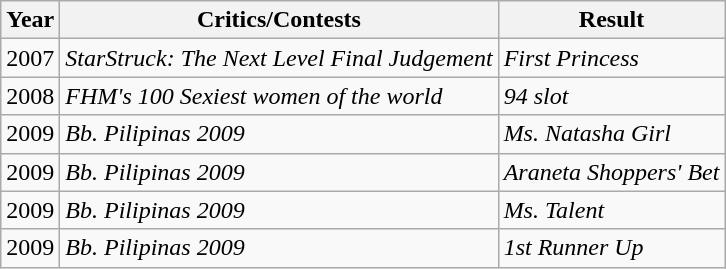<table class="wikitable">
<tr>
<th>Year</th>
<th>Critics/Contests</th>
<th>Result</th>
</tr>
<tr>
<td>2007</td>
<td><em>StarStruck: The Next Level Final Judgement</em></td>
<td><em>First Princess</em></td>
</tr>
<tr>
<td>2008</td>
<td><em> FHM's 100 Sexiest women of the world</em></td>
<td><em>94 slot</em></td>
</tr>
<tr>
<td>2009</td>
<td><em>Bb. Pilipinas 2009</em></td>
<td><em>Ms. Natasha Girl</em></td>
</tr>
<tr>
<td>2009</td>
<td><em>Bb. Pilipinas 2009</em></td>
<td><em>Araneta Shoppers' Bet</em></td>
</tr>
<tr>
<td>2009</td>
<td><em>Bb. Pilipinas 2009</em></td>
<td><em>Ms. Talent</em></td>
</tr>
<tr>
<td>2009</td>
<td><em>Bb. Pilipinas 2009</em></td>
<td><em>1st Runner Up</em></td>
</tr>
</table>
